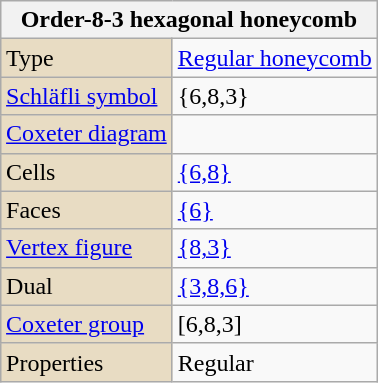<table class="wikitable" align="right" style="margin-left:10px">
<tr>
<th bgcolor=#e8dcc3 colspan=2>Order-8-3 hexagonal honeycomb</th>
</tr>
<tr>
<td bgcolor=#e8dcc3>Type</td>
<td><a href='#'>Regular honeycomb</a></td>
</tr>
<tr>
<td bgcolor=#e8dcc3><a href='#'>Schläfli symbol</a></td>
<td>{6,8,3}</td>
</tr>
<tr>
<td bgcolor=#e8dcc3><a href='#'>Coxeter diagram</a></td>
<td></td>
</tr>
<tr>
<td bgcolor=#e8dcc3>Cells</td>
<td><a href='#'>{6,8}</a> </td>
</tr>
<tr>
<td bgcolor=#e8dcc3>Faces</td>
<td><a href='#'>{6}</a></td>
</tr>
<tr>
<td bgcolor=#e8dcc3><a href='#'>Vertex figure</a></td>
<td><a href='#'>{8,3}</a></td>
</tr>
<tr>
<td bgcolor=#e8dcc3>Dual</td>
<td><a href='#'>{3,8,6}</a></td>
</tr>
<tr>
<td bgcolor=#e8dcc3><a href='#'>Coxeter group</a></td>
<td>[6,8,3]</td>
</tr>
<tr>
<td bgcolor=#e8dcc3>Properties</td>
<td>Regular</td>
</tr>
</table>
